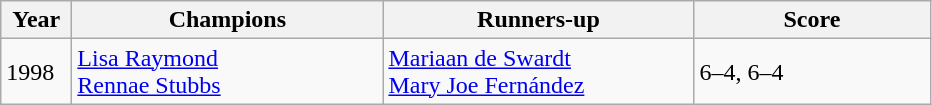<table class="wikitable">
<tr>
<th style="width:40px">Year</th>
<th style="width:200px">Champions</th>
<th style="width:200px">Runners-up</th>
<th style="width:150px" class="unsortable">Score</th>
</tr>
<tr>
<td>1998</td>
<td> <a href='#'>Lisa Raymond</a> <br>  <a href='#'>Rennae Stubbs</a></td>
<td> <a href='#'>Mariaan de Swardt</a> <br>  <a href='#'>Mary Joe Fernández</a></td>
<td>6–4, 6–4</td>
</tr>
</table>
